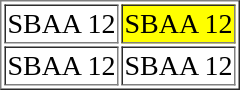<table border="1" style="margin:1em auto;">
<tr size="40"  style="text-align:center; color:black; font-size:14pt; background:white;">
<td>SBAA 12</td>
<td style="background:yellow; ">SBAA 12</td>
</tr>
<tr size="40"  style="text-align:center; color:black; font-size:14pt; background:white;">
<td>SBAA 12</td>
<td>SBAA 12</td>
</tr>
</table>
